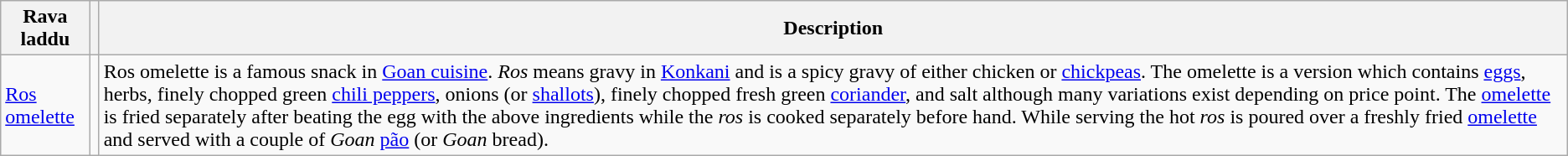<table class="wikitable">
<tr>
<th>Rava laddu</th>
<th></th>
<th>Description</th>
</tr>
<tr>
<td><a href='#'>Ros omelette</a></td>
<td></td>
<td>Ros omelette is a famous snack in <a href='#'>Goan cuisine</a>. <em>Ros</em> means gravy in <a href='#'>Konkani</a> and is a spicy gravy of either chicken or <a href='#'>chickpeas</a>. The omelette is a version which contains <a href='#'>eggs</a>, herbs, finely chopped green <a href='#'>chili peppers</a>, onions (or <a href='#'>shallots</a>), finely chopped fresh green <a href='#'>coriander</a>, and salt although many variations exist depending on price point. The <a href='#'>omelette</a> is fried separately after beating the egg with the above ingredients while the <em>ros</em> is cooked separately before hand. While serving the hot <em>ros</em> is poured over a freshly fried <a href='#'>omelette</a> and served with a couple of <em>Goan</em> <a href='#'>pão</a> (or <em>Goan</em> bread).</td>
</tr>
</table>
